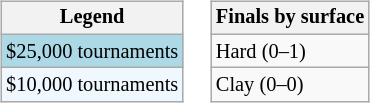<table>
<tr valign=top>
<td><br><table class=wikitable style="font-size:85%">
<tr>
<th>Legend</th>
</tr>
<tr style="background:lightblue;">
<td>$25,000 tournaments</td>
</tr>
<tr style="background:#f0f8ff;">
<td>$10,000 tournaments</td>
</tr>
</table>
</td>
<td><br><table class=wikitable style="font-size:85%">
<tr>
<th>Finals by surface</th>
</tr>
<tr>
<td>Hard (0–1)</td>
</tr>
<tr>
<td>Clay (0–0)</td>
</tr>
</table>
</td>
</tr>
</table>
